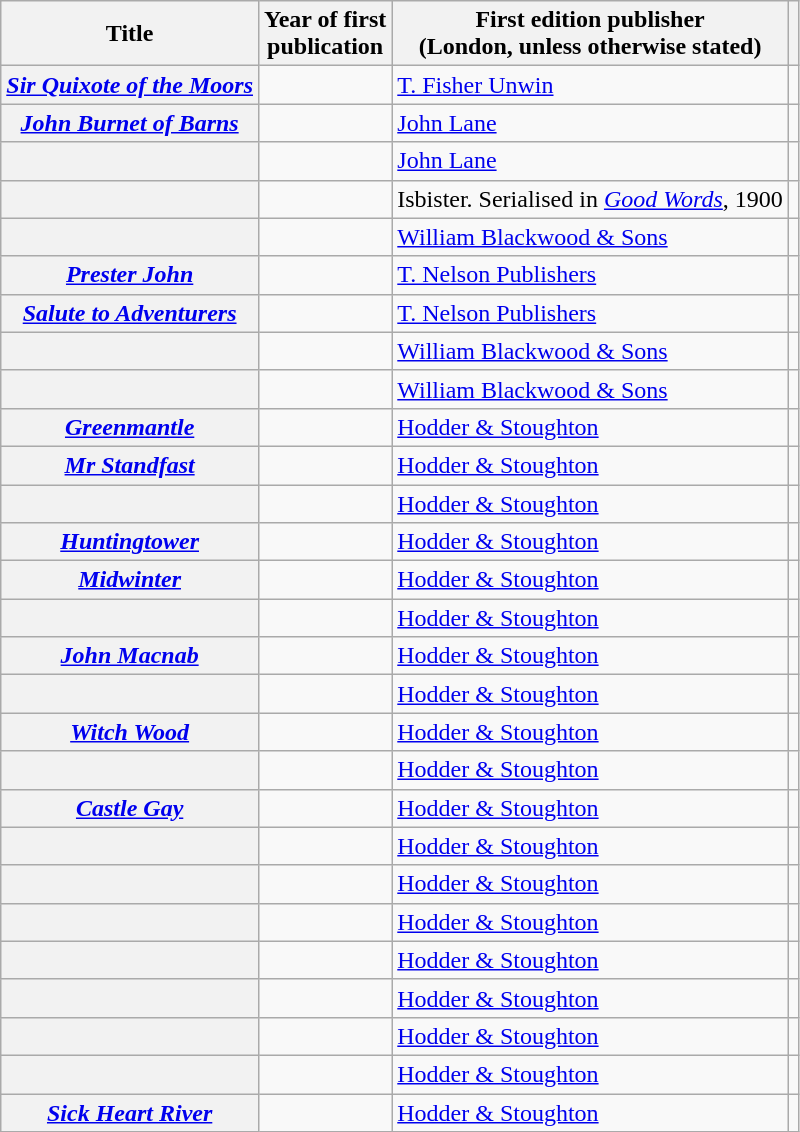<table class="wikitable plainrowheaders sortable" style="margin-right: 0;">
<tr>
<th scope="col">Title</th>
<th scope="col">Year of first<br>publication</th>
<th scope="col">First edition publisher<br>(London, unless otherwise stated)</th>
<th scope="col" class="unsortable"></th>
</tr>
<tr>
<th scope="row"><em><a href='#'>Sir Quixote of the Moors</a></em></th>
<td></td>
<td><a href='#'>T. Fisher Unwin</a></td>
<td style="text-align: center;"></td>
</tr>
<tr>
<th scope="row"><em><a href='#'>John Burnet of Barns</a></em></th>
<td></td>
<td><a href='#'>John Lane</a></td>
<td style="text-align: center;"></td>
</tr>
<tr>
<th scope="row"></th>
<td></td>
<td><a href='#'>John Lane</a></td>
<td style="text-align: center;"></td>
</tr>
<tr>
<th scope="row"></th>
<td></td>
<td>Isbister. Serialised in <em><a href='#'>Good Words</a></em>, 1900</td>
<td style="text-align: center;"></td>
</tr>
<tr>
<th scope="row"></th>
<td></td>
<td><a href='#'>William Blackwood & Sons</a></td>
<td style="text-align: center;"></td>
</tr>
<tr>
<th scope="row"><em><a href='#'>Prester John</a></em></th>
<td></td>
<td><a href='#'>T. Nelson Publishers</a></td>
<td style="text-align: center;"></td>
</tr>
<tr>
<th scope="row"><em><a href='#'>Salute to Adventurers</a></em></th>
<td></td>
<td><a href='#'>T. Nelson Publishers</a></td>
<td style="text-align: center;"></td>
</tr>
<tr>
<th scope="row"></th>
<td></td>
<td><a href='#'>William Blackwood & Sons</a></td>
<td style="text-align: center;"></td>
</tr>
<tr>
<th scope="row"></th>
<td></td>
<td><a href='#'>William Blackwood & Sons</a></td>
<td style="text-align: center;"></td>
</tr>
<tr>
<th scope="row"><em><a href='#'>Greenmantle</a></em></th>
<td></td>
<td><a href='#'>Hodder & Stoughton</a></td>
<td style="text-align: center;"></td>
</tr>
<tr>
<th scope="row"><em><a href='#'>Mr Standfast</a></em></th>
<td></td>
<td><a href='#'>Hodder & Stoughton</a></td>
<td style="text-align: center;"></td>
</tr>
<tr>
<th scope="row"></th>
<td></td>
<td><a href='#'>Hodder & Stoughton</a></td>
<td style="text-align: center;"></td>
</tr>
<tr>
<th scope="row"><em><a href='#'>Huntingtower</a></em></th>
<td></td>
<td><a href='#'>Hodder & Stoughton</a></td>
<td style="text-align: center;"></td>
</tr>
<tr>
<th scope="row"><em><a href='#'>Midwinter</a></em></th>
<td></td>
<td><a href='#'>Hodder & Stoughton</a></td>
<td style="text-align: center;"></td>
</tr>
<tr>
<th scope="row"></th>
<td></td>
<td><a href='#'>Hodder & Stoughton</a></td>
<td style="text-align: center;"></td>
</tr>
<tr>
<th scope="row"><em><a href='#'>John Macnab</a></em></th>
<td></td>
<td><a href='#'>Hodder & Stoughton</a></td>
<td style="text-align: center;"></td>
</tr>
<tr>
<th scope="row"></th>
<td></td>
<td><a href='#'>Hodder & Stoughton</a></td>
<td style="text-align: center;"></td>
</tr>
<tr>
<th scope="row"><em><a href='#'>Witch Wood</a></em></th>
<td></td>
<td><a href='#'>Hodder & Stoughton</a></td>
<td style="text-align: center;"></td>
</tr>
<tr>
<th scope="row"></th>
<td></td>
<td><a href='#'>Hodder & Stoughton</a></td>
<td style="text-align: center;"></td>
</tr>
<tr>
<th scope="row"><em><a href='#'>Castle Gay</a></em></th>
<td></td>
<td><a href='#'>Hodder & Stoughton</a></td>
<td style="text-align: center;"></td>
</tr>
<tr>
<th scope="row"></th>
<td></td>
<td><a href='#'>Hodder & Stoughton</a></td>
<td style="text-align: center;"></td>
</tr>
<tr>
<th scope="row"></th>
<td></td>
<td><a href='#'>Hodder & Stoughton</a></td>
<td style="text-align: center;"></td>
</tr>
<tr>
<th scope="row"></th>
<td></td>
<td><a href='#'>Hodder & Stoughton</a></td>
<td style="text-align: center;"></td>
</tr>
<tr>
<th scope="row"></th>
<td></td>
<td><a href='#'>Hodder & Stoughton</a></td>
<td style="text-align: center;"></td>
</tr>
<tr>
<th scope="row"></th>
<td></td>
<td><a href='#'>Hodder & Stoughton</a></td>
<td style="text-align: center;"></td>
</tr>
<tr>
<th scope="row"></th>
<td></td>
<td><a href='#'>Hodder & Stoughton</a></td>
<td style="text-align: center;"></td>
</tr>
<tr>
<th scope="row"></th>
<td></td>
<td><a href='#'>Hodder & Stoughton</a></td>
<td style="text-align: center;"></td>
</tr>
<tr>
<th scope="row"><em><a href='#'>Sick Heart River</a></em></th>
<td></td>
<td><a href='#'>Hodder & Stoughton</a></td>
<td style="text-align: center;"></td>
</tr>
</table>
